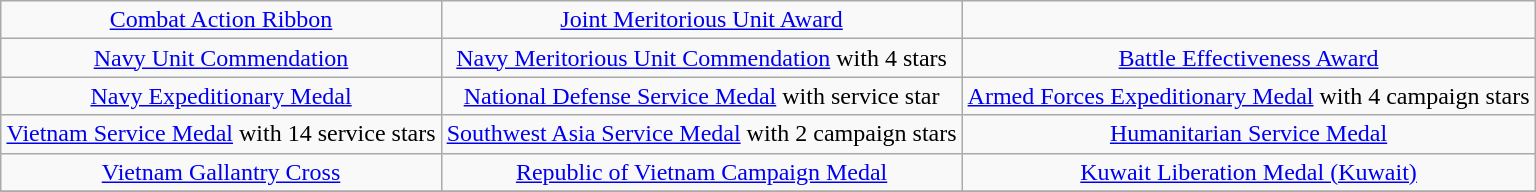<table class="wikitable" style="text-align:center;margin:auto;">
<tr>
<td><a href='#'>Combat Action Ribbon</a></td>
<td><a href='#'>Joint Meritorious Unit Award</a></td>
</tr>
<tr>
<td><a href='#'>Navy Unit Commendation</a></td>
<td><a href='#'>Navy Meritorious Unit Commendation</a> with 4 stars</td>
<td><a href='#'>Battle Effectiveness Award</a></td>
</tr>
<tr>
<td><a href='#'>Navy Expeditionary Medal</a></td>
<td><a href='#'>National Defense Service Medal</a> with service star</td>
<td><a href='#'>Armed Forces Expeditionary Medal</a> with 4 campaign stars</td>
</tr>
<tr>
<td><a href='#'>Vietnam Service Medal</a> with 14 service stars</td>
<td><a href='#'>Southwest Asia Service Medal</a> with 2 campaign stars</td>
<td><a href='#'>Humanitarian Service Medal</a></td>
</tr>
<tr>
<td><a href='#'>Vietnam Gallantry Cross</a></td>
<td><a href='#'>Republic of Vietnam Campaign Medal</a></td>
<td><a href='#'>Kuwait Liberation Medal (Kuwait)</a></td>
</tr>
<tr>
</tr>
</table>
